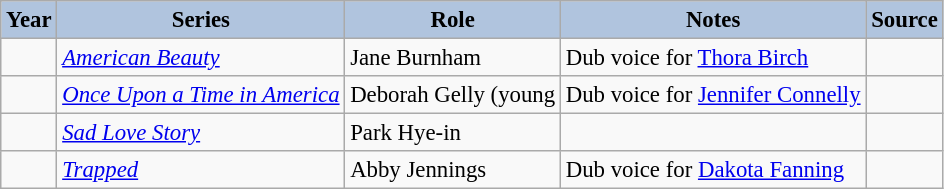<table class="wikitable sortable plainrowheaders" style="width=95%;  font-size: 95%;">
<tr>
<th style="background:#b0c4de;">Year </th>
<th style="background:#b0c4de;">Series</th>
<th style="background:#b0c4de;">Role </th>
<th style="background:#b0c4de;" class="unsortable">Notes </th>
<th style="background:#b0c4de;" class="unsortable">Source</th>
</tr>
<tr>
<td> </td>
<td><em><a href='#'>American Beauty</a></em></td>
<td>Jane Burnham</td>
<td>Dub voice for <a href='#'>Thora Birch</a></td>
<td> </td>
</tr>
<tr>
<td> </td>
<td><em><a href='#'>Once Upon a Time in America</a></em></td>
<td>Deborah Gelly (young</td>
<td>Dub voice for <a href='#'>Jennifer Connelly</a></td>
<td> </td>
</tr>
<tr>
<td> </td>
<td><em><a href='#'>Sad Love Story</a></em></td>
<td>Park Hye-in</td>
<td> </td>
<td> </td>
</tr>
<tr>
<td> </td>
<td><em><a href='#'>Trapped</a></em></td>
<td>Abby Jennings</td>
<td>Dub voice for <a href='#'>Dakota Fanning</a></td>
<td> </td>
</tr>
</table>
